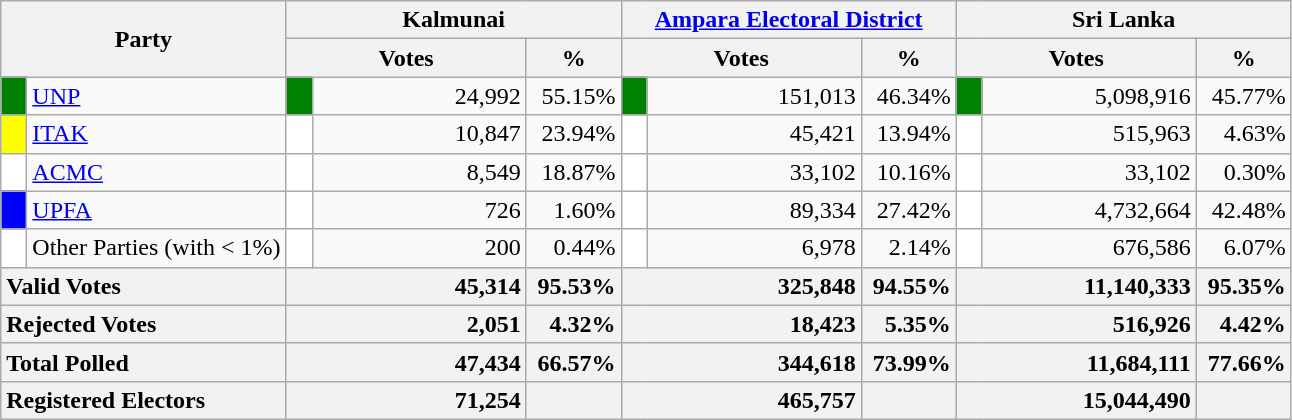<table class="wikitable">
<tr>
<th colspan="2" width="144px"rowspan="2">Party</th>
<th colspan="3" width="216px">Kalmunai</th>
<th colspan="3" width="216px"><a href='#'>Ampara Electoral District</a></th>
<th colspan="3" width="216px">Sri Lanka</th>
</tr>
<tr>
<th colspan="2" width="144px">Votes</th>
<th>%</th>
<th colspan="2" width="144px">Votes</th>
<th>%</th>
<th colspan="2" width="144px">Votes</th>
<th>%</th>
</tr>
<tr>
<td style="background-color:green;" width="10px"></td>
<td style="text-align:left;"><a href='#'>UNP</a></td>
<td style="background-color:green;" width="10px"></td>
<td style="text-align:right;">24,992</td>
<td style="text-align:right;">55.15%</td>
<td style="background-color:green;" width="10px"></td>
<td style="text-align:right;">151,013</td>
<td style="text-align:right;">46.34%</td>
<td style="background-color:green;" width="10px"></td>
<td style="text-align:right;">5,098,916</td>
<td style="text-align:right;">45.77%</td>
</tr>
<tr>
<td style="background-color:yellow;" width="10px"></td>
<td style="text-align:left;"><a href='#'>ITAK</a></td>
<td style="background-color:white;" width="10px"></td>
<td style="text-align:right;">10,847</td>
<td style="text-align:right;">23.94%</td>
<td style="background-color:white;" width="10px"></td>
<td style="text-align:right;">45,421</td>
<td style="text-align:right;">13.94%</td>
<td style="background-color:white;" width="10px"></td>
<td style="text-align:right;">515,963</td>
<td style="text-align:right;">4.63%</td>
</tr>
<tr>
<td style="background-color:white;" width="10px"></td>
<td style="text-align:left;"><a href='#'>ACMC</a></td>
<td style="background-color:white;" width="10px"></td>
<td style="text-align:right;">8,549</td>
<td style="text-align:right;">18.87%</td>
<td style="background-color:white;" width="10px"></td>
<td style="text-align:right;">33,102</td>
<td style="text-align:right;">10.16%</td>
<td style="background-color:white;" width="10px"></td>
<td style="text-align:right;">33,102</td>
<td style="text-align:right;">0.30%</td>
</tr>
<tr>
<td style="background-color:blue;" width="10px"></td>
<td style="text-align:left;"><a href='#'>UPFA</a></td>
<td style="background-color:white;" width="10px"></td>
<td style="text-align:right;">726</td>
<td style="text-align:right;">1.60%</td>
<td style="background-color:white;" width="10px"></td>
<td style="text-align:right;">89,334</td>
<td style="text-align:right;">27.42%</td>
<td style="background-color:white;" width="10px"></td>
<td style="text-align:right;">4,732,664</td>
<td style="text-align:right;">42.48%</td>
</tr>
<tr>
<td style="background-color:white;" width="10px"></td>
<td style="text-align:left;">Other Parties (with < 1%)</td>
<td style="background-color:white;" width="10px"></td>
<td style="text-align:right;">200</td>
<td style="text-align:right;">0.44%</td>
<td style="background-color:white;" width="10px"></td>
<td style="text-align:right;">6,978</td>
<td style="text-align:right;">2.14%</td>
<td style="background-color:white;" width="10px"></td>
<td style="text-align:right;">676,586</td>
<td style="text-align:right;">6.07%</td>
</tr>
<tr>
<th colspan="2" width="144px"style="text-align:left;">Valid Votes</th>
<th style="text-align:right;"colspan="2" width="144px">45,314</th>
<th style="text-align:right;">95.53%</th>
<th style="text-align:right;"colspan="2" width="144px">325,848</th>
<th style="text-align:right;">94.55%</th>
<th style="text-align:right;"colspan="2" width="144px">11,140,333</th>
<th style="text-align:right;">95.35%</th>
</tr>
<tr>
<th colspan="2" width="144px"style="text-align:left;">Rejected Votes</th>
<th style="text-align:right;"colspan="2" width="144px">2,051</th>
<th style="text-align:right;">4.32%</th>
<th style="text-align:right;"colspan="2" width="144px">18,423</th>
<th style="text-align:right;">5.35%</th>
<th style="text-align:right;"colspan="2" width="144px">516,926</th>
<th style="text-align:right;">4.42%</th>
</tr>
<tr>
<th colspan="2" width="144px"style="text-align:left;">Total Polled</th>
<th style="text-align:right;"colspan="2" width="144px">47,434</th>
<th style="text-align:right;">66.57%</th>
<th style="text-align:right;"colspan="2" width="144px">344,618</th>
<th style="text-align:right;">73.99%</th>
<th style="text-align:right;"colspan="2" width="144px">11,684,111</th>
<th style="text-align:right;">77.66%</th>
</tr>
<tr>
<th colspan="2" width="144px"style="text-align:left;">Registered Electors</th>
<th style="text-align:right;"colspan="2" width="144px">71,254</th>
<th></th>
<th style="text-align:right;"colspan="2" width="144px">465,757</th>
<th></th>
<th style="text-align:right;"colspan="2" width="144px">15,044,490</th>
<th></th>
</tr>
</table>
